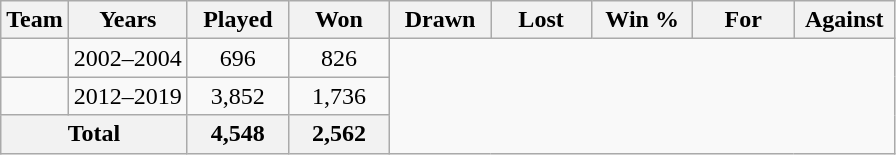<table class="wikitable" style="text-align:center">
<tr>
<th>Team</th>
<th>Years</th>
<th width=60px>Played</th>
<th width=60px>Won</th>
<th width=60px>Drawn</th>
<th width=60px>Lost</th>
<th width=60px>Win %</th>
<th width=60px>For</th>
<th width=60px>Against</th>
</tr>
<tr>
<td></td>
<td>2002–2004<br></td>
<td>696</td>
<td>826</td>
</tr>
<tr>
<td></td>
<td>2012–2019<br></td>
<td>3,852</td>
<td>1,736</td>
</tr>
<tr>
<th colspan="2">Total<br></th>
<th>4,548</th>
<th>2,562</th>
</tr>
</table>
